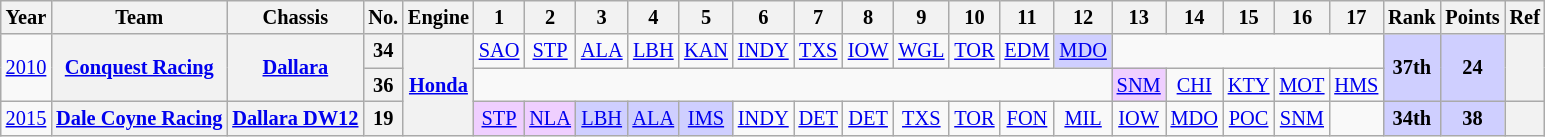<table class="wikitable" style="text-align:center; font-size:85%">
<tr>
<th>Year</th>
<th>Team</th>
<th>Chassis</th>
<th>No.</th>
<th>Engine</th>
<th>1</th>
<th>2</th>
<th>3</th>
<th>4</th>
<th>5</th>
<th>6</th>
<th>7</th>
<th>8</th>
<th>9</th>
<th>10</th>
<th>11</th>
<th>12</th>
<th>13</th>
<th>14</th>
<th>15</th>
<th>16</th>
<th>17</th>
<th>Rank</th>
<th>Points</th>
<th>Ref</th>
</tr>
<tr>
<td rowspan=2><a href='#'>2010</a></td>
<th rowspan=2 nowrap><a href='#'>Conquest Racing</a></th>
<th rowspan=2><a href='#'>Dallara</a></th>
<th>34</th>
<th rowspan=3><a href='#'>Honda</a></th>
<td><a href='#'>SAO</a></td>
<td><a href='#'>STP</a></td>
<td><a href='#'>ALA</a></td>
<td><a href='#'>LBH</a></td>
<td><a href='#'>KAN</a></td>
<td><a href='#'>INDY</a></td>
<td><a href='#'>TXS</a></td>
<td><a href='#'>IOW</a></td>
<td><a href='#'>WGL</a></td>
<td><a href='#'>TOR</a></td>
<td><a href='#'>EDM</a></td>
<td style="background:#CFCFFF;"><a href='#'>MDO</a><br></td>
<td colspan=5></td>
<th rowspan=2 style="background:#CFCFFF;">37th</th>
<th rowspan=2 style="background:#CFCFFF;">24</th>
<th rowspan=2></th>
</tr>
<tr>
<th>36</th>
<td colspan=12></td>
<td style="background:#EFCFFF;"><a href='#'>SNM</a><br></td>
<td><a href='#'>CHI</a></td>
<td><a href='#'>KTY</a></td>
<td><a href='#'>MOT</a></td>
<td><a href='#'>HMS</a></td>
</tr>
<tr>
<td><a href='#'>2015</a></td>
<th nowrap><a href='#'>Dale Coyne Racing</a></th>
<th nowrap><a href='#'>Dallara DW12</a></th>
<th>19</th>
<td style="background:#EFCFFF;"><a href='#'>STP</a><br></td>
<td style="background:#EFCFFF;"><a href='#'>NLA</a><br></td>
<td style="background:#CFCFFF;"><a href='#'>LBH</a><br></td>
<td style="background:#CFCFFF;"><a href='#'>ALA</a><br></td>
<td style="background:#CFCFFF;"><a href='#'>IMS</a><br></td>
<td><a href='#'>INDY</a></td>
<td><a href='#'>DET</a></td>
<td><a href='#'>DET</a></td>
<td><a href='#'>TXS</a></td>
<td><a href='#'>TOR</a></td>
<td><a href='#'>FON</a></td>
<td><a href='#'>MIL</a></td>
<td><a href='#'>IOW</a></td>
<td><a href='#'>MDO</a></td>
<td><a href='#'>POC</a></td>
<td><a href='#'>SNM</a></td>
<td></td>
<th style="background:#CFCFFF;">34th</th>
<th style="background:#CFCFFF;">38</th>
<th></th>
</tr>
</table>
